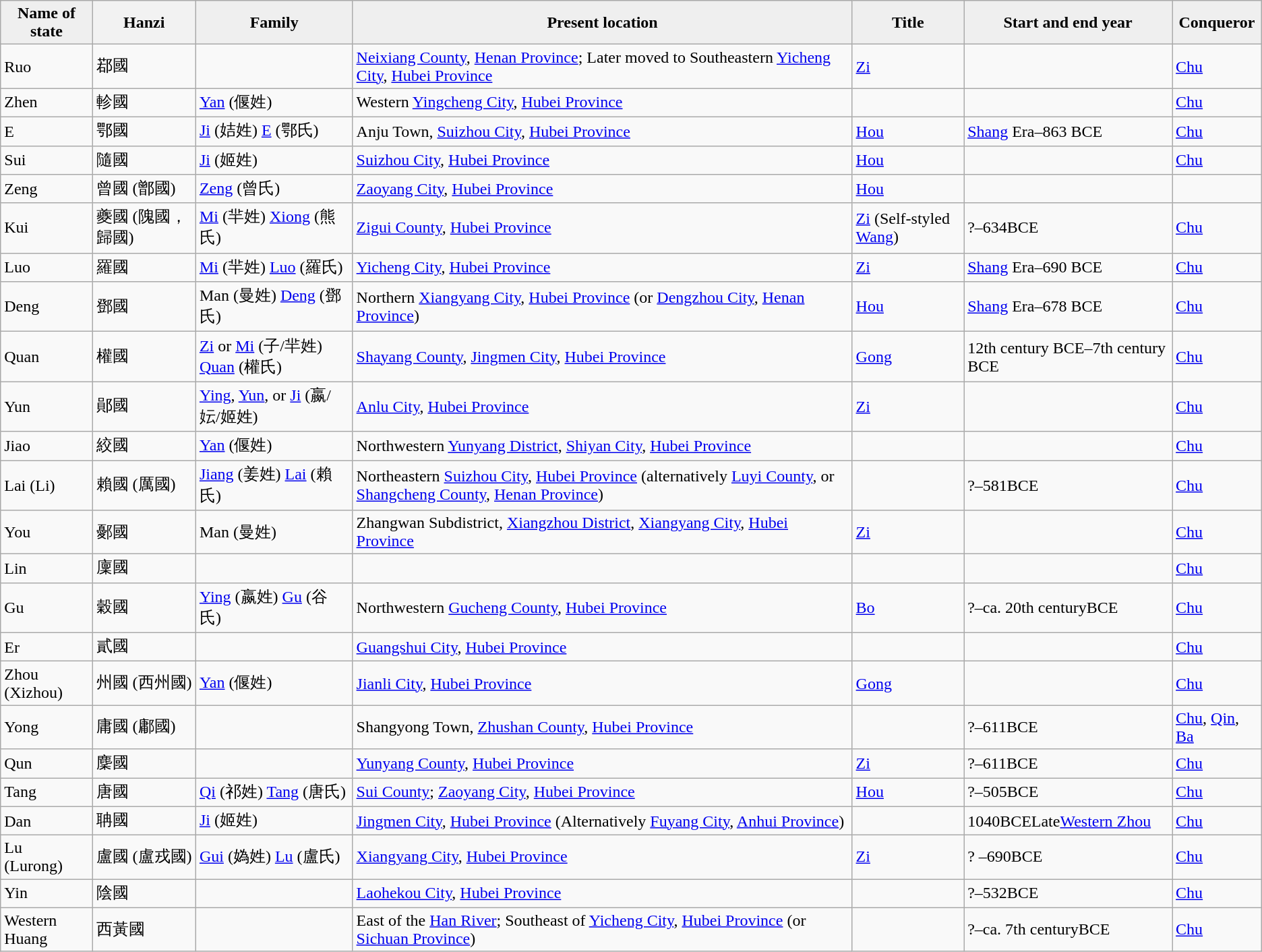<table class="wikitable">
<tr>
<th style="background:#efefef;">Name of state</th>
<th>Hanzi</th>
<th style="background:#efefef;">Family</th>
<th style="background:#efefef;">Present location</th>
<th style="background:#efefef;">Title</th>
<th style="background:#efefef;">Start and end year</th>
<th style="background:#efefef;">Conqueror</th>
</tr>
<tr ---->
<td>Ruo</td>
<td>鄀國</td>
<td></td>
<td><a href='#'>Neixiang County</a>, <a href='#'>Henan Province</a>; Later moved to Southeastern <a href='#'>Yicheng City</a>, <a href='#'>Hubei Province</a></td>
<td><a href='#'>Zi</a></td>
<td></td>
<td><a href='#'>Chu</a></td>
</tr>
<tr ---->
<td>Zhen</td>
<td>軫國</td>
<td><a href='#'>Yan</a> (偃姓)</td>
<td>Western <a href='#'>Yingcheng City</a>, <a href='#'>Hubei Province</a></td>
<td></td>
<td></td>
<td><a href='#'>Chu</a></td>
</tr>
<tr ---->
<td>E</td>
<td>鄂國</td>
<td><a href='#'>Ji</a> (姞姓) <a href='#'>E</a> (鄂氏)</td>
<td>Anju Town, <a href='#'>Suizhou City</a>, <a href='#'>Hubei Province</a></td>
<td><a href='#'>Hou</a></td>
<td><a href='#'>Shang</a> Era–863 BCE</td>
<td><a href='#'>Chu</a></td>
</tr>
<tr ---->
<td>Sui</td>
<td>隨國</td>
<td><a href='#'>Ji</a> (姬姓)</td>
<td><a href='#'>Suizhou City</a>, <a href='#'>Hubei Province</a></td>
<td><a href='#'>Hou</a></td>
<td></td>
<td><a href='#'>Chu</a></td>
</tr>
<tr ---->
<td>Zeng</td>
<td>曾國 (鄫國)</td>
<td><a href='#'>Zeng</a> (曾氏)</td>
<td><a href='#'>Zaoyang City</a>, <a href='#'>Hubei Province</a></td>
<td><a href='#'>Hou</a></td>
<td></td>
<td></td>
</tr>
<tr ---->
<td>Kui</td>
<td>夔國 (隗國，歸國)</td>
<td><a href='#'>Mi</a> (羋姓) <a href='#'>Xiong</a> (熊氏)</td>
<td><a href='#'>Zigui County</a>, <a href='#'>Hubei Province</a></td>
<td><a href='#'>Zi</a> (Self-styled <a href='#'>Wang</a>)</td>
<td>?–634BCE</td>
<td><a href='#'>Chu</a></td>
</tr>
<tr ---->
<td>Luo</td>
<td>羅國</td>
<td><a href='#'>Mi</a> (羋姓) <a href='#'>Luo</a> (羅氏)</td>
<td><a href='#'>Yicheng City</a>, <a href='#'>Hubei Province</a></td>
<td><a href='#'>Zi</a></td>
<td><a href='#'>Shang</a> Era–690 BCE</td>
<td><a href='#'>Chu</a></td>
</tr>
<tr ---->
<td>Deng</td>
<td>鄧國</td>
<td>Man (曼姓) <a href='#'>Deng</a> (鄧氏)</td>
<td>Northern <a href='#'>Xiangyang City</a>, <a href='#'>Hubei Province</a> (or <a href='#'>Dengzhou City</a>, <a href='#'>Henan Province</a>)</td>
<td><a href='#'>Hou</a></td>
<td><a href='#'>Shang</a> Era–678 BCE</td>
<td><a href='#'>Chu</a></td>
</tr>
<tr ---->
<td>Quan</td>
<td>權國</td>
<td><a href='#'>Zi</a> or <a href='#'>Mi</a> (子/羋姓) <a href='#'>Quan</a> (權氏)</td>
<td><a href='#'>Shayang County</a>, <a href='#'>Jingmen City</a>, <a href='#'>Hubei Province</a></td>
<td><a href='#'>Gong</a></td>
<td>12th century BCE–7th century BCE</td>
<td><a href='#'>Chu</a></td>
</tr>
<tr ---->
<td>Yun</td>
<td>鄖國</td>
<td><a href='#'>Ying</a>, <a href='#'>Yun</a>, or <a href='#'>Ji</a> (嬴/妘/姬姓)</td>
<td><a href='#'>Anlu City</a>, <a href='#'>Hubei Province</a></td>
<td><a href='#'>Zi</a></td>
<td></td>
<td><a href='#'>Chu</a></td>
</tr>
<tr ---->
<td>Jiao</td>
<td>絞國</td>
<td><a href='#'>Yan</a> (偃姓)</td>
<td>Northwestern <a href='#'>Yunyang District</a>, <a href='#'>Shiyan City</a>, <a href='#'>Hubei Province</a></td>
<td></td>
<td></td>
<td><a href='#'>Chu</a></td>
</tr>
<tr ---->
<td>Lai (Li)</td>
<td>賴國 (厲國)</td>
<td><a href='#'>Jiang</a> (姜姓) <a href='#'>Lai</a> (賴氏)</td>
<td>Northeastern <a href='#'>Suizhou City</a>, <a href='#'>Hubei Province</a> (alternatively <a href='#'>Luyi County</a>, or <a href='#'>Shangcheng County</a>, <a href='#'>Henan Province</a>)</td>
<td></td>
<td>?–581BCE</td>
<td><a href='#'>Chu</a></td>
</tr>
<tr ---->
<td>You</td>
<td>鄾國</td>
<td>Man (曼姓)</td>
<td>Zhangwan Subdistrict, <a href='#'>Xiangzhou District</a>, <a href='#'>Xiangyang City</a>, <a href='#'>Hubei Province</a></td>
<td><a href='#'>Zi</a></td>
<td></td>
<td><a href='#'>Chu</a></td>
</tr>
<tr ---->
<td>Lin</td>
<td>廩國</td>
<td></td>
<td></td>
<td></td>
<td></td>
<td><a href='#'>Chu</a></td>
</tr>
<tr ---->
<td>Gu</td>
<td>穀國</td>
<td><a href='#'>Ying</a> (嬴姓) <a href='#'>Gu</a> (谷氏)</td>
<td>Northwestern <a href='#'>Gucheng County</a>, <a href='#'>Hubei Province</a></td>
<td><a href='#'>Bo</a></td>
<td>?–ca. 20th centuryBCE</td>
<td><a href='#'>Chu</a></td>
</tr>
<tr ---->
<td>Er</td>
<td>貳國</td>
<td></td>
<td><a href='#'>Guangshui City</a>, <a href='#'>Hubei Province</a></td>
<td></td>
<td></td>
<td><a href='#'>Chu</a></td>
</tr>
<tr ---->
<td>Zhou (Xizhou)</td>
<td>州國 (西州國)</td>
<td><a href='#'>Yan</a> (偃姓)</td>
<td><a href='#'>Jianli City</a>, <a href='#'>Hubei Province</a></td>
<td><a href='#'>Gong</a></td>
<td></td>
<td><a href='#'>Chu</a></td>
</tr>
<tr ---->
<td>Yong</td>
<td>庸國 (鄘國)</td>
<td></td>
<td>Shangyong Town, <a href='#'>Zhushan County</a>, <a href='#'>Hubei Province</a></td>
<td></td>
<td>?–611BCE</td>
<td><a href='#'>Chu</a>, <a href='#'>Qin</a>, <a href='#'>Ba</a></td>
</tr>
<tr ---->
<td>Qun</td>
<td>麇國</td>
<td></td>
<td><a href='#'>Yunyang County</a>, <a href='#'>Hubei Province</a></td>
<td><a href='#'>Zi</a></td>
<td>?–611BCE</td>
<td><a href='#'>Chu</a></td>
</tr>
<tr ---->
<td>Tang</td>
<td>唐國</td>
<td><a href='#'>Qi</a> (祁姓) <a href='#'>Tang</a> (唐氏)</td>
<td><a href='#'>Sui County</a>; <a href='#'>Zaoyang City</a>, <a href='#'>Hubei Province</a></td>
<td><a href='#'>Hou</a></td>
<td>?–505BCE</td>
<td><a href='#'>Chu</a></td>
</tr>
<tr ---->
<td>Dan</td>
<td>聃國</td>
<td><a href='#'>Ji</a> (姬姓)</td>
<td><a href='#'>Jingmen City</a>, <a href='#'>Hubei Province</a> (Alternatively <a href='#'>Fuyang City</a>, <a href='#'>Anhui Province</a>)</td>
<td></td>
<td>1040BCELate<a href='#'>Western Zhou</a></td>
<td><a href='#'>Chu</a></td>
</tr>
<tr ---->
<td>Lu<br>(Lurong)</td>
<td>盧國 (盧戎國)</td>
<td><a href='#'>Gui</a> (媯姓) <a href='#'>Lu</a> (盧氏)</td>
<td><a href='#'>Xiangyang City</a>, <a href='#'>Hubei Province</a></td>
<td><a href='#'>Zi</a></td>
<td>? –690BCE</td>
<td><a href='#'>Chu</a></td>
</tr>
<tr ---->
<td>Yin</td>
<td>陰國</td>
<td></td>
<td><a href='#'>Laohekou City</a>, <a href='#'>Hubei Province</a></td>
<td></td>
<td>?–532BCE</td>
<td><a href='#'>Chu</a></td>
</tr>
<tr ---->
<td>Western Huang</td>
<td>西黃國</td>
<td></td>
<td>East of the <a href='#'>Han River</a>; Southeast of <a href='#'>Yicheng City</a>, <a href='#'>Hubei Province</a> (or <a href='#'>Sichuan Province</a>)</td>
<td></td>
<td>?–ca. 7th centuryBCE</td>
<td><a href='#'>Chu</a></td>
</tr>
</table>
